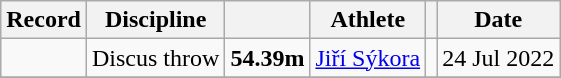<table class="wikitable">
<tr>
<th>Record</th>
<th>Discipline</th>
<th></th>
<th>Athlete</th>
<th></th>
<th>Date</th>
</tr>
<tr>
<td><strong> </strong></td>
<td>Discus throw</td>
<td><strong>54.39m</strong></td>
<td><a href='#'>Jiří Sýkora</a></td>
<td></td>
<td>24 Jul 2022</td>
</tr>
<tr>
</tr>
</table>
